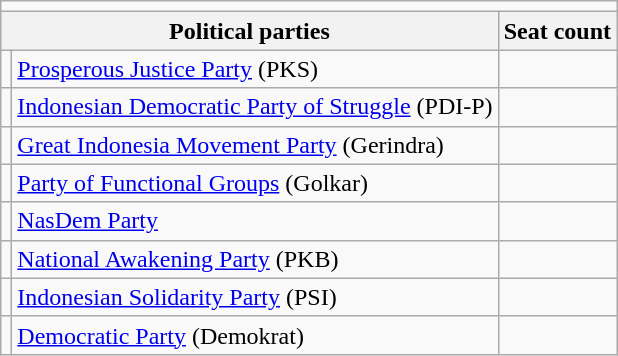<table class="wikitable">
<tr>
<td colspan="4"></td>
</tr>
<tr>
<th colspan="2">Political parties</th>
<th>Seat count</th>
</tr>
<tr>
<td bgcolor=></td>
<td><a href='#'>Prosperous Justice Party</a> (PKS)</td>
<td></td>
</tr>
<tr>
<td bgcolor=></td>
<td><a href='#'>Indonesian Democratic Party of Struggle</a> (PDI-P)</td>
<td></td>
</tr>
<tr>
<td bgcolor=></td>
<td><a href='#'>Great Indonesia Movement Party</a> (Gerindra)</td>
<td></td>
</tr>
<tr>
<td bgcolor=></td>
<td><a href='#'>Party of Functional Groups</a> (Golkar)</td>
<td></td>
</tr>
<tr>
<td bgcolor=></td>
<td><a href='#'>NasDem Party</a></td>
<td></td>
</tr>
<tr>
<td bgcolor=></td>
<td><a href='#'>National Awakening Party</a> (PKB)</td>
<td></td>
</tr>
<tr>
<td bgcolor=></td>
<td><a href='#'>Indonesian Solidarity Party</a> (PSI)</td>
<td></td>
</tr>
<tr>
<td bgcolor=></td>
<td><a href='#'>Democratic Party</a> (Demokrat)</td>
<td></td>
</tr>
</table>
